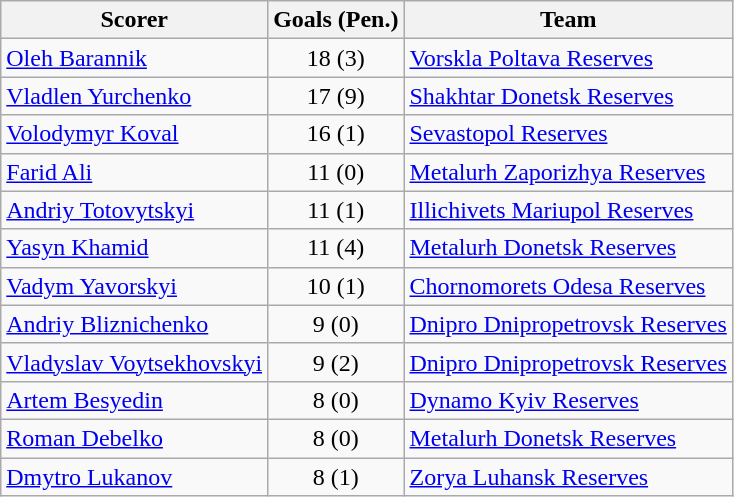<table class="wikitable">
<tr>
<th>Scorer</th>
<th>Goals (Pen.)</th>
<th>Team</th>
</tr>
<tr>
<td> <a href='#'>Oleh Barannik</a></td>
<td align=center>18 (3)</td>
<td><a href='#'>Vorskla Poltava Reserves</a></td>
</tr>
<tr>
<td> <a href='#'>Vladlen Yurchenko</a></td>
<td align=center>17 (9)</td>
<td><a href='#'>Shakhtar Donetsk Reserves</a></td>
</tr>
<tr>
<td> <a href='#'>Volodymyr Koval</a></td>
<td align=center>16 (1)</td>
<td><a href='#'>Sevastopol Reserves</a></td>
</tr>
<tr>
<td> <a href='#'>Farid Ali</a></td>
<td align=center>11 (0)</td>
<td><a href='#'>Metalurh Zaporizhya Reserves</a></td>
</tr>
<tr>
<td> <a href='#'>Andriy Totovytskyi</a></td>
<td align=center>11 (1)</td>
<td><a href='#'>Illichivets Mariupol Reserves</a></td>
</tr>
<tr>
<td> <a href='#'>Yasyn Khamid</a></td>
<td align=center>11 (4)</td>
<td><a href='#'>Metalurh Donetsk Reserves</a></td>
</tr>
<tr>
<td> <a href='#'>Vadym Yavorskyi</a></td>
<td align=center>10 (1)</td>
<td><a href='#'>Chornomorets Odesa Reserves</a></td>
</tr>
<tr>
<td> <a href='#'>Andriy Bliznichenko</a></td>
<td align=center>9 (0)</td>
<td><a href='#'>Dnipro Dnipropetrovsk Reserves</a></td>
</tr>
<tr>
<td> <a href='#'>Vladyslav Voytsekhovskyi</a></td>
<td align=center>9 (2)</td>
<td><a href='#'>Dnipro Dnipropetrovsk Reserves</a></td>
</tr>
<tr>
<td> <a href='#'>Artem Besyedin</a></td>
<td align=center>8 (0)</td>
<td><a href='#'>Dynamo Kyiv Reserves</a></td>
</tr>
<tr>
<td> <a href='#'>Roman Debelko</a></td>
<td align=center>8 (0)</td>
<td><a href='#'>Metalurh Donetsk Reserves</a></td>
</tr>
<tr>
<td> <a href='#'>Dmytro Lukanov</a></td>
<td align=center>8 (1)</td>
<td><a href='#'>Zorya Luhansk Reserves</a></td>
</tr>
</table>
